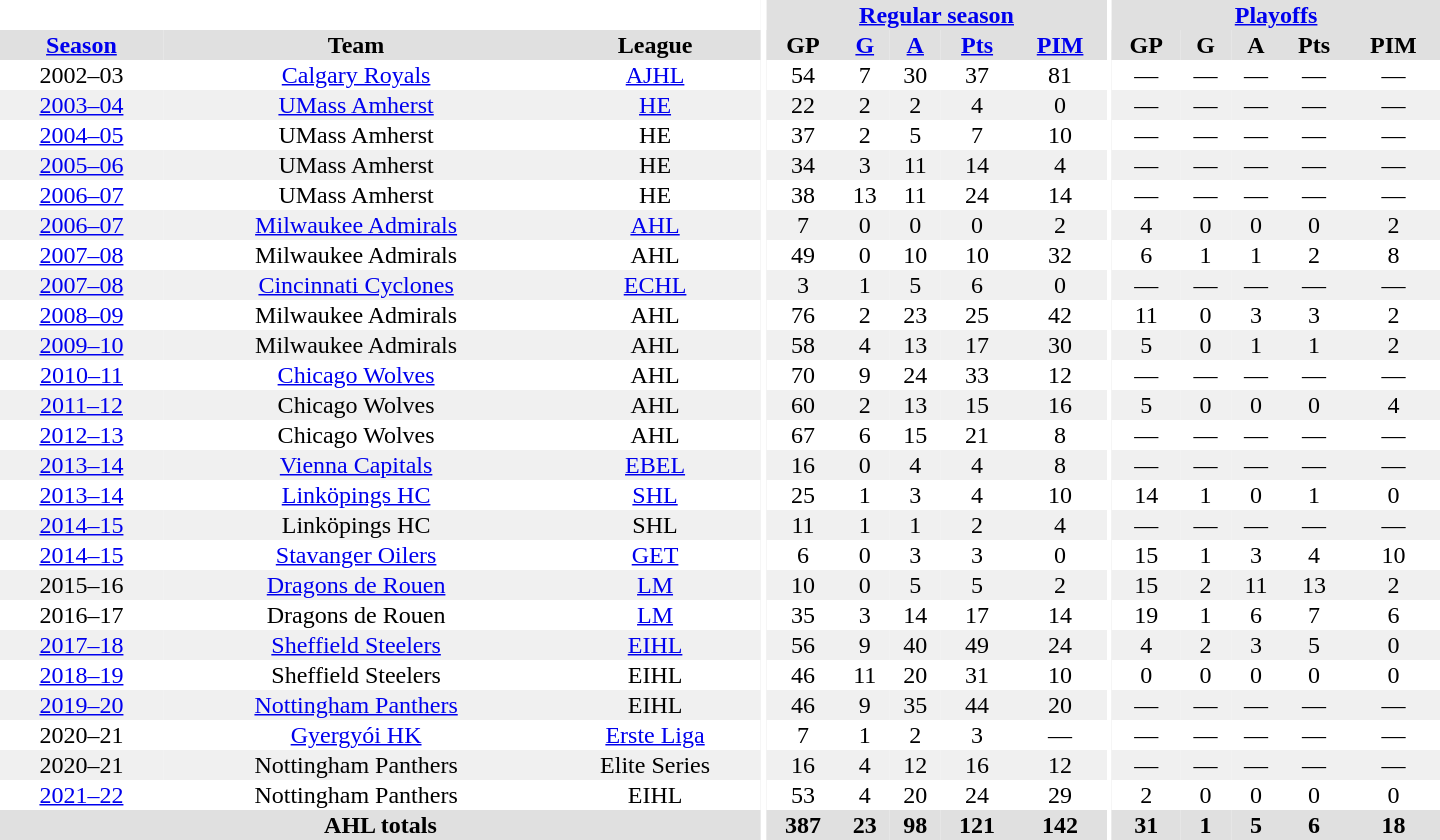<table border="0" cellpadding="1" cellspacing="0" style="text-align:center; width:60em">
<tr bgcolor="#e0e0e0">
<th colspan="3" bgcolor="#ffffff"></th>
<th rowspan="99" bgcolor="#ffffff"></th>
<th colspan="5"><a href='#'>Regular season</a></th>
<th rowspan="99" bgcolor="#ffffff"></th>
<th colspan="5"><a href='#'>Playoffs</a></th>
</tr>
<tr bgcolor="#e0e0e0">
<th><a href='#'>Season</a></th>
<th>Team</th>
<th>League</th>
<th>GP</th>
<th><a href='#'>G</a></th>
<th><a href='#'>A</a></th>
<th><a href='#'>Pts</a></th>
<th><a href='#'>PIM</a></th>
<th>GP</th>
<th>G</th>
<th>A</th>
<th>Pts</th>
<th>PIM</th>
</tr>
<tr ALIGN="center">
<td>2002–03</td>
<td><a href='#'>Calgary Royals</a></td>
<td><a href='#'>AJHL</a></td>
<td>54</td>
<td>7</td>
<td>30</td>
<td>37</td>
<td>81</td>
<td>—</td>
<td>—</td>
<td>—</td>
<td>—</td>
<td>—</td>
</tr>
<tr ALIGN="center" bgcolor="#f0f0f0">
<td><a href='#'>2003–04</a></td>
<td><a href='#'>UMass Amherst</a></td>
<td><a href='#'>HE</a></td>
<td>22</td>
<td>2</td>
<td>2</td>
<td>4</td>
<td>0</td>
<td>—</td>
<td>—</td>
<td>—</td>
<td>—</td>
<td>—</td>
</tr>
<tr ALIGN="center">
<td><a href='#'>2004–05</a></td>
<td>UMass Amherst</td>
<td>HE</td>
<td>37</td>
<td>2</td>
<td>5</td>
<td>7</td>
<td>10</td>
<td>—</td>
<td>—</td>
<td>—</td>
<td>—</td>
<td>—</td>
</tr>
<tr ALIGN="center" bgcolor="#f0f0f0">
<td><a href='#'>2005–06</a></td>
<td>UMass Amherst</td>
<td>HE</td>
<td>34</td>
<td>3</td>
<td>11</td>
<td>14</td>
<td>4</td>
<td>—</td>
<td>—</td>
<td>—</td>
<td>—</td>
<td>—</td>
</tr>
<tr ALIGN="center">
<td><a href='#'>2006–07</a></td>
<td>UMass Amherst</td>
<td>HE</td>
<td>38</td>
<td>13</td>
<td>11</td>
<td>24</td>
<td>14</td>
<td>—</td>
<td>—</td>
<td>—</td>
<td>—</td>
<td>—</td>
</tr>
<tr ALIGN="center" bgcolor="#f0f0f0">
<td><a href='#'>2006–07</a></td>
<td><a href='#'>Milwaukee Admirals</a></td>
<td><a href='#'>AHL</a></td>
<td>7</td>
<td>0</td>
<td>0</td>
<td>0</td>
<td>2</td>
<td>4</td>
<td>0</td>
<td>0</td>
<td>0</td>
<td>2</td>
</tr>
<tr ALIGN="center">
<td><a href='#'>2007–08</a></td>
<td>Milwaukee Admirals</td>
<td>AHL</td>
<td>49</td>
<td>0</td>
<td>10</td>
<td>10</td>
<td>32</td>
<td>6</td>
<td>1</td>
<td>1</td>
<td>2</td>
<td>8</td>
</tr>
<tr ALIGN="center" bgcolor="#f0f0f0">
<td><a href='#'>2007–08</a></td>
<td><a href='#'>Cincinnati Cyclones</a></td>
<td><a href='#'>ECHL</a></td>
<td>3</td>
<td>1</td>
<td>5</td>
<td>6</td>
<td>0</td>
<td>—</td>
<td>—</td>
<td>—</td>
<td>—</td>
<td>—</td>
</tr>
<tr ALIGN="center">
<td><a href='#'>2008–09</a></td>
<td>Milwaukee Admirals</td>
<td>AHL</td>
<td>76</td>
<td>2</td>
<td>23</td>
<td>25</td>
<td>42</td>
<td>11</td>
<td>0</td>
<td>3</td>
<td>3</td>
<td>2</td>
</tr>
<tr ALIGN="center" bgcolor="#f0f0f0">
<td><a href='#'>2009–10</a></td>
<td>Milwaukee Admirals</td>
<td>AHL</td>
<td>58</td>
<td>4</td>
<td>13</td>
<td>17</td>
<td>30</td>
<td>5</td>
<td>0</td>
<td>1</td>
<td>1</td>
<td>2</td>
</tr>
<tr ALIGN="center">
<td><a href='#'>2010–11</a></td>
<td><a href='#'>Chicago Wolves</a></td>
<td>AHL</td>
<td>70</td>
<td>9</td>
<td>24</td>
<td>33</td>
<td>12</td>
<td>—</td>
<td>—</td>
<td>—</td>
<td>—</td>
<td>—</td>
</tr>
<tr ALIGN="center" bgcolor="#f0f0f0">
<td><a href='#'>2011–12</a></td>
<td>Chicago Wolves</td>
<td>AHL</td>
<td>60</td>
<td>2</td>
<td>13</td>
<td>15</td>
<td>16</td>
<td>5</td>
<td>0</td>
<td>0</td>
<td>0</td>
<td>4</td>
</tr>
<tr>
<td><a href='#'>2012–13</a></td>
<td>Chicago Wolves</td>
<td>AHL</td>
<td>67</td>
<td>6</td>
<td>15</td>
<td>21</td>
<td>8</td>
<td>—</td>
<td>—</td>
<td>—</td>
<td>—</td>
<td>—</td>
</tr>
<tr ALIGN="center" bgcolor="#f0f0f0">
<td><a href='#'>2013–14</a></td>
<td><a href='#'>Vienna Capitals</a></td>
<td><a href='#'>EBEL</a></td>
<td>16</td>
<td>0</td>
<td>4</td>
<td>4</td>
<td>8</td>
<td>—</td>
<td>—</td>
<td>—</td>
<td>—</td>
<td>—</td>
</tr>
<tr ALIGN="center">
<td><a href='#'>2013–14</a></td>
<td><a href='#'>Linköpings HC</a></td>
<td><a href='#'>SHL</a></td>
<td>25</td>
<td>1</td>
<td>3</td>
<td>4</td>
<td>10</td>
<td>14</td>
<td>1</td>
<td>0</td>
<td>1</td>
<td>0</td>
</tr>
<tr ALIGN="center" bgcolor="#f0f0f0">
<td><a href='#'>2014–15</a></td>
<td>Linköpings HC</td>
<td>SHL</td>
<td>11</td>
<td>1</td>
<td>1</td>
<td>2</td>
<td>4</td>
<td>—</td>
<td>—</td>
<td>—</td>
<td>—</td>
<td>—</td>
</tr>
<tr ALIGN="center">
<td><a href='#'>2014–15</a></td>
<td><a href='#'>Stavanger Oilers</a></td>
<td><a href='#'>GET</a></td>
<td>6</td>
<td>0</td>
<td>3</td>
<td>3</td>
<td>0</td>
<td>15</td>
<td>1</td>
<td>3</td>
<td>4</td>
<td>10</td>
</tr>
<tr ALIGN="center" bgcolor="#f0f0f0">
<td>2015–16</td>
<td><a href='#'>Dragons de Rouen</a></td>
<td><a href='#'>LM</a></td>
<td>10</td>
<td>0</td>
<td>5</td>
<td>5</td>
<td>2</td>
<td>15</td>
<td>2</td>
<td>11</td>
<td>13</td>
<td>2</td>
</tr>
<tr ALIGN="center">
<td>2016–17</td>
<td>Dragons de Rouen</td>
<td><a href='#'>LM</a></td>
<td>35</td>
<td>3</td>
<td>14</td>
<td>17</td>
<td>14</td>
<td>19</td>
<td>1</td>
<td>6</td>
<td>7</td>
<td>6</td>
</tr>
<tr>
</tr>
<tr ALIGN="center" bgcolor="#f0f0f0">
<td><a href='#'>2017–18</a></td>
<td><a href='#'>Sheffield Steelers</a></td>
<td><a href='#'>EIHL</a></td>
<td>56</td>
<td>9</td>
<td>40</td>
<td>49</td>
<td>24</td>
<td>4</td>
<td>2</td>
<td>3</td>
<td>5</td>
<td>0</td>
</tr>
<tr>
</tr>
<tr ALIGN="center">
<td><a href='#'>2018–19</a></td>
<td>Sheffield Steelers</td>
<td>EIHL</td>
<td>46</td>
<td>11</td>
<td>20</td>
<td>31</td>
<td>10</td>
<td>0</td>
<td>0</td>
<td>0</td>
<td>0</td>
<td>0</td>
</tr>
<tr>
</tr>
<tr ALIGN="center" bgcolor="#f0f0f0">
<td><a href='#'>2019–20</a></td>
<td><a href='#'>Nottingham Panthers</a></td>
<td>EIHL</td>
<td>46</td>
<td>9</td>
<td>35</td>
<td>44</td>
<td>20</td>
<td>—</td>
<td>—</td>
<td>—</td>
<td>—</td>
<td>—</td>
</tr>
<tr>
</tr>
<tr ALIGN="center">
<td>2020–21</td>
<td><a href='#'>Gyergyói HK</a></td>
<td><a href='#'>Erste Liga</a></td>
<td>7</td>
<td>1</td>
<td>2</td>
<td>3</td>
<td>—</td>
<td>—</td>
<td>—</td>
<td>—</td>
<td>—</td>
<td>—</td>
</tr>
<tr>
</tr>
<tr ALIGN="center" bgcolor="#f0f0f0">
<td>2020–21</td>
<td>Nottingham Panthers</td>
<td>Elite Series </td>
<td>16</td>
<td>4</td>
<td>12</td>
<td>16</td>
<td>12</td>
<td>—</td>
<td>—</td>
<td>—</td>
<td>—</td>
<td>—</td>
</tr>
<tr>
</tr>
<tr ALIGN="center">
<td><a href='#'>2021–22</a></td>
<td>Nottingham Panthers</td>
<td>EIHL</td>
<td>53</td>
<td>4</td>
<td>20</td>
<td>24</td>
<td>29</td>
<td>2</td>
<td>0</td>
<td>0</td>
<td>0</td>
<td>0</td>
</tr>
<tr bgcolor="#e0e0e0">
<th colspan="3">AHL totals</th>
<th>387</th>
<th>23</th>
<th>98</th>
<th>121</th>
<th>142</th>
<th>31</th>
<th>1</th>
<th>5</th>
<th>6</th>
<th>18</th>
</tr>
</table>
